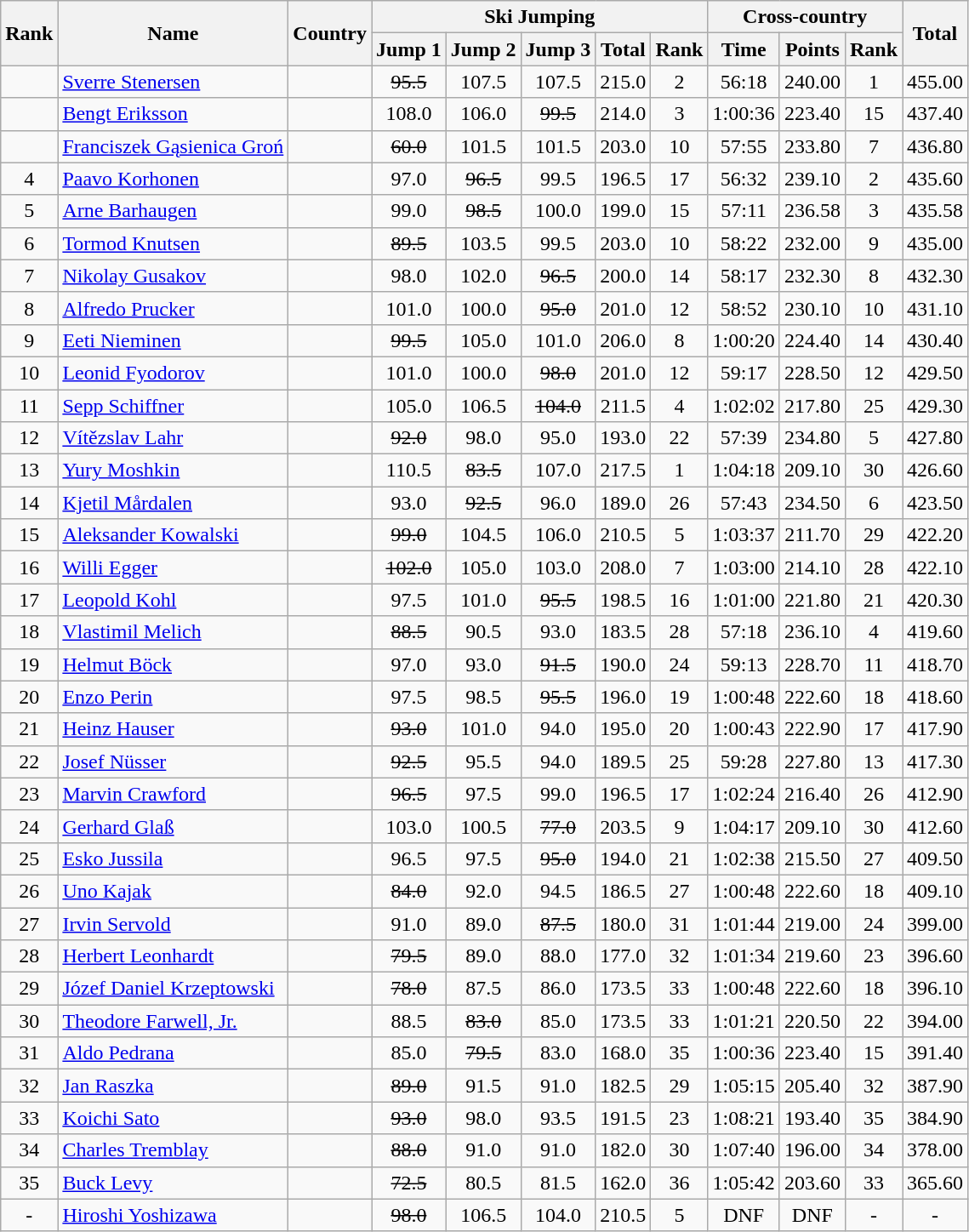<table class="wikitable sortable" style="text-align:center">
<tr>
<th rowspan=2>Rank</th>
<th rowspan=2>Name</th>
<th rowspan=2>Country</th>
<th colspan=5>Ski Jumping</th>
<th colspan=3>Cross-country</th>
<th rowspan=2>Total</th>
</tr>
<tr>
<th>Jump 1</th>
<th>Jump 2</th>
<th>Jump 3</th>
<th>Total</th>
<th>Rank</th>
<th>Time</th>
<th>Points</th>
<th>Rank</th>
</tr>
<tr>
<td></td>
<td align=left><a href='#'>Sverre Stenersen</a></td>
<td align=left></td>
<td><s>95.5</s></td>
<td>107.5</td>
<td>107.5</td>
<td>215.0</td>
<td>2</td>
<td>56:18</td>
<td>240.00</td>
<td>1</td>
<td>455.00</td>
</tr>
<tr>
<td></td>
<td align=left><a href='#'>Bengt Eriksson</a></td>
<td align=left></td>
<td>108.0</td>
<td>106.0</td>
<td><s>99.5</s></td>
<td>214.0</td>
<td>3</td>
<td>1:00:36</td>
<td>223.40</td>
<td>15</td>
<td>437.40</td>
</tr>
<tr>
<td></td>
<td align=left><a href='#'>Franciszek Gąsienica Groń</a></td>
<td align=left></td>
<td><s>60.0</s></td>
<td>101.5</td>
<td>101.5</td>
<td>203.0</td>
<td>10</td>
<td>57:55</td>
<td>233.80</td>
<td>7</td>
<td>436.80</td>
</tr>
<tr>
<td>4</td>
<td align=left><a href='#'>Paavo Korhonen</a></td>
<td align=left></td>
<td>97.0</td>
<td><s>96.5</s></td>
<td>99.5</td>
<td>196.5</td>
<td>17</td>
<td>56:32</td>
<td>239.10</td>
<td>2</td>
<td>435.60</td>
</tr>
<tr>
<td>5</td>
<td align=left><a href='#'>Arne Barhaugen</a></td>
<td align=left></td>
<td>99.0</td>
<td><s>98.5</s></td>
<td>100.0</td>
<td>199.0</td>
<td>15</td>
<td>57:11</td>
<td>236.58</td>
<td>3</td>
<td>435.58</td>
</tr>
<tr>
<td>6</td>
<td align=left><a href='#'>Tormod Knutsen</a></td>
<td align=left></td>
<td><s>89.5</s></td>
<td>103.5</td>
<td>99.5</td>
<td>203.0</td>
<td>10</td>
<td>58:22</td>
<td>232.00</td>
<td>9</td>
<td>435.00</td>
</tr>
<tr>
<td>7</td>
<td align=left><a href='#'>Nikolay Gusakov</a></td>
<td align=left></td>
<td>98.0</td>
<td>102.0</td>
<td><s>96.5</s></td>
<td>200.0</td>
<td>14</td>
<td>58:17</td>
<td>232.30</td>
<td>8</td>
<td>432.30</td>
</tr>
<tr>
<td>8</td>
<td align=left><a href='#'>Alfredo Prucker</a></td>
<td align=left></td>
<td>101.0</td>
<td>100.0</td>
<td><s>95.0</s></td>
<td>201.0</td>
<td>12</td>
<td>58:52</td>
<td>230.10</td>
<td>10</td>
<td>431.10</td>
</tr>
<tr>
<td>9</td>
<td align=left><a href='#'>Eeti Nieminen</a></td>
<td align=left></td>
<td><s>99.5</s></td>
<td>105.0</td>
<td>101.0</td>
<td>206.0</td>
<td>8</td>
<td>1:00:20</td>
<td>224.40</td>
<td>14</td>
<td>430.40</td>
</tr>
<tr>
<td>10</td>
<td align=left><a href='#'>Leonid Fyodorov</a></td>
<td align=left></td>
<td>101.0</td>
<td>100.0</td>
<td><s>98.0</s></td>
<td>201.0</td>
<td>12</td>
<td>59:17</td>
<td>228.50</td>
<td>12</td>
<td>429.50</td>
</tr>
<tr>
<td>11</td>
<td align=left><a href='#'>Sepp Schiffner</a></td>
<td align=left></td>
<td>105.0</td>
<td>106.5</td>
<td><s>104.0</s></td>
<td>211.5</td>
<td>4</td>
<td>1:02:02</td>
<td>217.80</td>
<td>25</td>
<td>429.30</td>
</tr>
<tr>
<td>12</td>
<td align=left><a href='#'>Vítězslav Lahr</a></td>
<td align=left></td>
<td><s>92.0</s></td>
<td>98.0</td>
<td>95.0</td>
<td>193.0</td>
<td>22</td>
<td>57:39</td>
<td>234.80</td>
<td>5</td>
<td>427.80</td>
</tr>
<tr>
<td>13</td>
<td align=left><a href='#'>Yury Moshkin</a></td>
<td align=left></td>
<td>110.5</td>
<td><s>83.5</s></td>
<td>107.0</td>
<td>217.5</td>
<td>1</td>
<td>1:04:18</td>
<td>209.10</td>
<td>30</td>
<td>426.60</td>
</tr>
<tr>
<td>14</td>
<td align=left><a href='#'>Kjetil Mårdalen</a></td>
<td align=left></td>
<td>93.0</td>
<td><s>92.5</s></td>
<td>96.0</td>
<td>189.0</td>
<td>26</td>
<td>57:43</td>
<td>234.50</td>
<td>6</td>
<td>423.50</td>
</tr>
<tr>
<td>15</td>
<td align=left><a href='#'>Aleksander Kowalski</a></td>
<td align=left></td>
<td><s>99.0</s></td>
<td>104.5</td>
<td>106.0</td>
<td>210.5</td>
<td>5</td>
<td>1:03:37</td>
<td>211.70</td>
<td>29</td>
<td>422.20</td>
</tr>
<tr>
<td>16</td>
<td align=left><a href='#'>Willi Egger</a></td>
<td align=left></td>
<td><s>102.0</s></td>
<td>105.0</td>
<td>103.0</td>
<td>208.0</td>
<td>7</td>
<td>1:03:00</td>
<td>214.10</td>
<td>28</td>
<td>422.10</td>
</tr>
<tr>
<td>17</td>
<td align=left><a href='#'>Leopold Kohl</a></td>
<td align=left></td>
<td>97.5</td>
<td>101.0</td>
<td><s>95.5</s></td>
<td>198.5</td>
<td>16</td>
<td>1:01:00</td>
<td>221.80</td>
<td>21</td>
<td>420.30</td>
</tr>
<tr>
<td>18</td>
<td align=left><a href='#'>Vlastimil Melich</a></td>
<td align=left></td>
<td><s>88.5</s></td>
<td>90.5</td>
<td>93.0</td>
<td>183.5</td>
<td>28</td>
<td>57:18</td>
<td>236.10</td>
<td>4</td>
<td>419.60</td>
</tr>
<tr>
<td>19</td>
<td align=left><a href='#'>Helmut Böck</a></td>
<td align=left></td>
<td>97.0</td>
<td>93.0</td>
<td><s>91.5</s></td>
<td>190.0</td>
<td>24</td>
<td>59:13</td>
<td>228.70</td>
<td>11</td>
<td>418.70</td>
</tr>
<tr>
<td>20</td>
<td align=left><a href='#'>Enzo Perin</a></td>
<td align=left></td>
<td>97.5</td>
<td>98.5</td>
<td><s>95.5</s></td>
<td>196.0</td>
<td>19</td>
<td>1:00:48</td>
<td>222.60</td>
<td>18</td>
<td>418.60</td>
</tr>
<tr>
<td>21</td>
<td align=left><a href='#'>Heinz Hauser</a></td>
<td align=left></td>
<td><s>93.0</s></td>
<td>101.0</td>
<td>94.0</td>
<td>195.0</td>
<td>20</td>
<td>1:00:43</td>
<td>222.90</td>
<td>17</td>
<td>417.90</td>
</tr>
<tr>
<td>22</td>
<td align=left><a href='#'>Josef Nüsser</a></td>
<td align=left></td>
<td><s>92.5</s></td>
<td>95.5</td>
<td>94.0</td>
<td>189.5</td>
<td>25</td>
<td>59:28</td>
<td>227.80</td>
<td>13</td>
<td>417.30</td>
</tr>
<tr>
<td>23</td>
<td align=left><a href='#'>Marvin Crawford</a></td>
<td align=left></td>
<td><s>96.5</s></td>
<td>97.5</td>
<td>99.0</td>
<td>196.5</td>
<td>17</td>
<td>1:02:24</td>
<td>216.40</td>
<td>26</td>
<td>412.90</td>
</tr>
<tr>
<td>24</td>
<td align=left><a href='#'>Gerhard Glaß</a></td>
<td align=left></td>
<td>103.0</td>
<td>100.5</td>
<td><s>77.0</s></td>
<td>203.5</td>
<td>9</td>
<td>1:04:17</td>
<td>209.10</td>
<td>30</td>
<td>412.60</td>
</tr>
<tr>
<td>25</td>
<td align=left><a href='#'>Esko Jussila</a></td>
<td align=left></td>
<td>96.5</td>
<td>97.5</td>
<td><s>95.0</s></td>
<td>194.0</td>
<td>21</td>
<td>1:02:38</td>
<td>215.50</td>
<td>27</td>
<td>409.50</td>
</tr>
<tr>
<td>26</td>
<td align=left><a href='#'>Uno Kajak</a></td>
<td align=left></td>
<td><s>84.0</s></td>
<td>92.0</td>
<td>94.5</td>
<td>186.5</td>
<td>27</td>
<td>1:00:48</td>
<td>222.60</td>
<td>18</td>
<td>409.10</td>
</tr>
<tr>
<td>27</td>
<td align=left><a href='#'>Irvin Servold</a></td>
<td align=left></td>
<td>91.0</td>
<td>89.0</td>
<td><s>87.5</s></td>
<td>180.0</td>
<td>31</td>
<td>1:01:44</td>
<td>219.00</td>
<td>24</td>
<td>399.00</td>
</tr>
<tr>
<td>28</td>
<td align=left><a href='#'>Herbert Leonhardt</a></td>
<td align=left></td>
<td><s>79.5</s></td>
<td>89.0</td>
<td>88.0</td>
<td>177.0</td>
<td>32</td>
<td>1:01:34</td>
<td>219.60</td>
<td>23</td>
<td>396.60</td>
</tr>
<tr>
<td>29</td>
<td align=left><a href='#'>Józef Daniel Krzeptowski</a></td>
<td align=left></td>
<td><s>78.0</s></td>
<td>87.5</td>
<td>86.0</td>
<td>173.5</td>
<td>33</td>
<td>1:00:48</td>
<td>222.60</td>
<td>18</td>
<td>396.10</td>
</tr>
<tr>
<td>30</td>
<td align=left><a href='#'>Theodore Farwell, Jr.</a></td>
<td align=left></td>
<td>88.5</td>
<td><s>83.0</s></td>
<td>85.0</td>
<td>173.5</td>
<td>33</td>
<td>1:01:21</td>
<td>220.50</td>
<td>22</td>
<td>394.00</td>
</tr>
<tr>
<td>31</td>
<td align=left><a href='#'>Aldo Pedrana</a></td>
<td align=left></td>
<td>85.0</td>
<td><s>79.5</s></td>
<td>83.0</td>
<td>168.0</td>
<td>35</td>
<td>1:00:36</td>
<td>223.40</td>
<td>15</td>
<td>391.40</td>
</tr>
<tr>
<td>32</td>
<td align=left><a href='#'>Jan Raszka</a></td>
<td align=left></td>
<td><s>89.0</s></td>
<td>91.5</td>
<td>91.0</td>
<td>182.5</td>
<td>29</td>
<td>1:05:15</td>
<td>205.40</td>
<td>32</td>
<td>387.90</td>
</tr>
<tr>
<td>33</td>
<td align=left><a href='#'>Koichi Sato</a></td>
<td align=left></td>
<td><s>93.0</s></td>
<td>98.0</td>
<td>93.5</td>
<td>191.5</td>
<td>23</td>
<td>1:08:21</td>
<td>193.40</td>
<td>35</td>
<td>384.90</td>
</tr>
<tr>
<td>34</td>
<td align=left><a href='#'>Charles Tremblay</a></td>
<td align=left></td>
<td><s>88.0</s></td>
<td>91.0</td>
<td>91.0</td>
<td>182.0</td>
<td>30</td>
<td>1:07:40</td>
<td>196.00</td>
<td>34</td>
<td>378.00</td>
</tr>
<tr>
<td>35</td>
<td align=left><a href='#'>Buck Levy</a></td>
<td align=left></td>
<td><s>72.5</s></td>
<td>80.5</td>
<td>81.5</td>
<td>162.0</td>
<td>36</td>
<td>1:05:42</td>
<td>203.60</td>
<td>33</td>
<td>365.60</td>
</tr>
<tr>
<td>-</td>
<td align=left><a href='#'>Hiroshi Yoshizawa</a></td>
<td align=left></td>
<td><s>98.0</s></td>
<td>106.5</td>
<td>104.0</td>
<td>210.5</td>
<td>5</td>
<td>DNF</td>
<td>DNF</td>
<td>-</td>
<td>-</td>
</tr>
</table>
